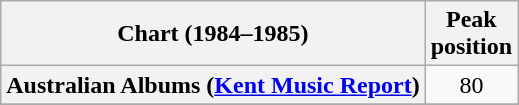<table class="wikitable sortable plainrowheaders">
<tr>
<th>Chart (1984–1985)</th>
<th>Peak<br>position</th>
</tr>
<tr>
<th scope="row">Australian Albums (<a href='#'>Kent Music Report</a>)</th>
<td align="center">80</td>
</tr>
<tr>
</tr>
</table>
